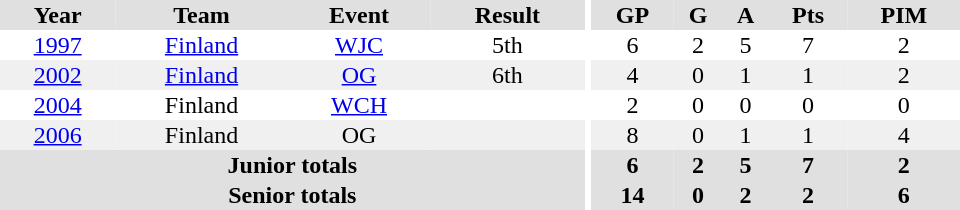<table border="0" cellpadding="1" cellspacing="0" ID="Table3" style="text-align:center; width:40em">
<tr ALIGN="center" bgcolor="#e0e0e0">
<th>Year</th>
<th>Team</th>
<th>Event</th>
<th>Result</th>
<th rowspan="99" bgcolor="#ffffff"></th>
<th>GP</th>
<th>G</th>
<th>A</th>
<th>Pts</th>
<th>PIM</th>
</tr>
<tr>
<td><a href='#'>1997</a></td>
<td><a href='#'>Finland</a></td>
<td><a href='#'>WJC</a></td>
<td>5th</td>
<td>6</td>
<td>2</td>
<td>5</td>
<td>7</td>
<td>2</td>
</tr>
<tr bgcolor="#f0f0f0">
<td><a href='#'>2002</a></td>
<td><a href='#'>Finland</a></td>
<td><a href='#'>OG</a></td>
<td>6th</td>
<td>4</td>
<td>0</td>
<td>1</td>
<td>1</td>
<td>2</td>
</tr>
<tr>
<td><a href='#'>2004</a></td>
<td>Finland</td>
<td><a href='#'>WCH</a></td>
<td></td>
<td>2</td>
<td>0</td>
<td>0</td>
<td>0</td>
<td>0</td>
</tr>
<tr bgcolor="#f0f0f0">
<td><a href='#'>2006</a></td>
<td>Finland</td>
<td>OG</td>
<td></td>
<td>8</td>
<td>0</td>
<td>1</td>
<td>1</td>
<td>4</td>
</tr>
<tr bgcolor="#e0e0e0">
<th colspan="4">Junior totals</th>
<th>6</th>
<th>2</th>
<th>5</th>
<th>7</th>
<th>2</th>
</tr>
<tr bgcolor="#e0e0e0">
<th colspan="4">Senior totals</th>
<th>14</th>
<th>0</th>
<th>2</th>
<th>2</th>
<th>6</th>
</tr>
</table>
